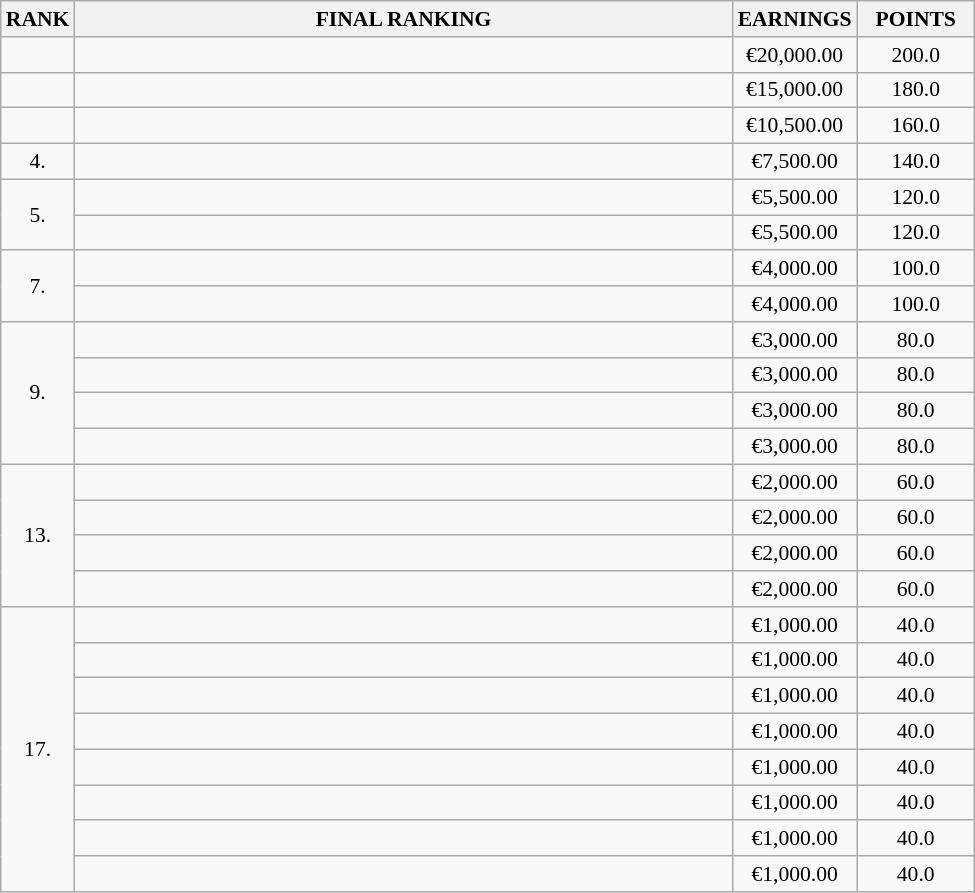<table class="wikitable" style="border-collapse: collapse; font-size: 90%;">
<tr>
<th>RANK</th>
<th style="width: 30em">FINAL RANKING</th>
<th style="width: 5em">EARNINGS</th>
<th style="width: 5em">POINTS</th>
</tr>
<tr>
<td align="center"></td>
<td></td>
<td align="center">€20,000.00</td>
<td align="center">200.0</td>
</tr>
<tr>
<td align="center"></td>
<td></td>
<td align="center">€15,000.00</td>
<td align="center">180.0</td>
</tr>
<tr>
<td align="center"></td>
<td></td>
<td align="center">€10,500.00</td>
<td align="center">160.0</td>
</tr>
<tr>
<td align="center">4.</td>
<td></td>
<td align="center">€7,500.00</td>
<td align="center">140.0</td>
</tr>
<tr>
<td rowspan=2 align="center">5.</td>
<td></td>
<td align="center">€5,500.00</td>
<td align="center">120.0</td>
</tr>
<tr>
<td></td>
<td align="center">€5,500.00</td>
<td align="center">120.0</td>
</tr>
<tr>
<td rowspan=2 align="center">7.</td>
<td></td>
<td align="center">€4,000.00</td>
<td align="center">100.0</td>
</tr>
<tr>
<td></td>
<td align="center">€4,000.00</td>
<td align="center">100.0</td>
</tr>
<tr>
<td rowspan=4 align="center">9.</td>
<td></td>
<td align="center">€3,000.00</td>
<td align="center">80.0</td>
</tr>
<tr>
<td></td>
<td align="center">€3,000.00</td>
<td align="center">80.0</td>
</tr>
<tr>
<td></td>
<td align="center">€3,000.00</td>
<td align="center">80.0</td>
</tr>
<tr>
<td></td>
<td align="center">€3,000.00</td>
<td align="center">80.0</td>
</tr>
<tr>
<td rowspan=4 align="center">13.</td>
<td></td>
<td align="center">€2,000.00</td>
<td align="center">60.0</td>
</tr>
<tr>
<td></td>
<td align="center">€2,000.00</td>
<td align="center">60.0</td>
</tr>
<tr>
<td></td>
<td align="center">€2,000.00</td>
<td align="center">60.0</td>
</tr>
<tr>
<td></td>
<td align="center">€2,000.00</td>
<td align="center">60.0</td>
</tr>
<tr>
<td rowspan=8 align="center">17.</td>
<td></td>
<td align="center">€1,000.00</td>
<td align="center">40.0</td>
</tr>
<tr>
<td></td>
<td align="center">€1,000.00</td>
<td align="center">40.0</td>
</tr>
<tr>
<td></td>
<td align="center">€1,000.00</td>
<td align="center">40.0</td>
</tr>
<tr>
<td></td>
<td align="center">€1,000.00</td>
<td align="center">40.0</td>
</tr>
<tr>
<td></td>
<td align="center">€1,000.00</td>
<td align="center">40.0</td>
</tr>
<tr>
<td></td>
<td align="center">€1,000.00</td>
<td align="center">40.0</td>
</tr>
<tr>
<td></td>
<td align="center">€1,000.00</td>
<td align="center">40.0</td>
</tr>
<tr>
<td></td>
<td align="center">€1,000.00</td>
<td align="center">40.0</td>
</tr>
</table>
